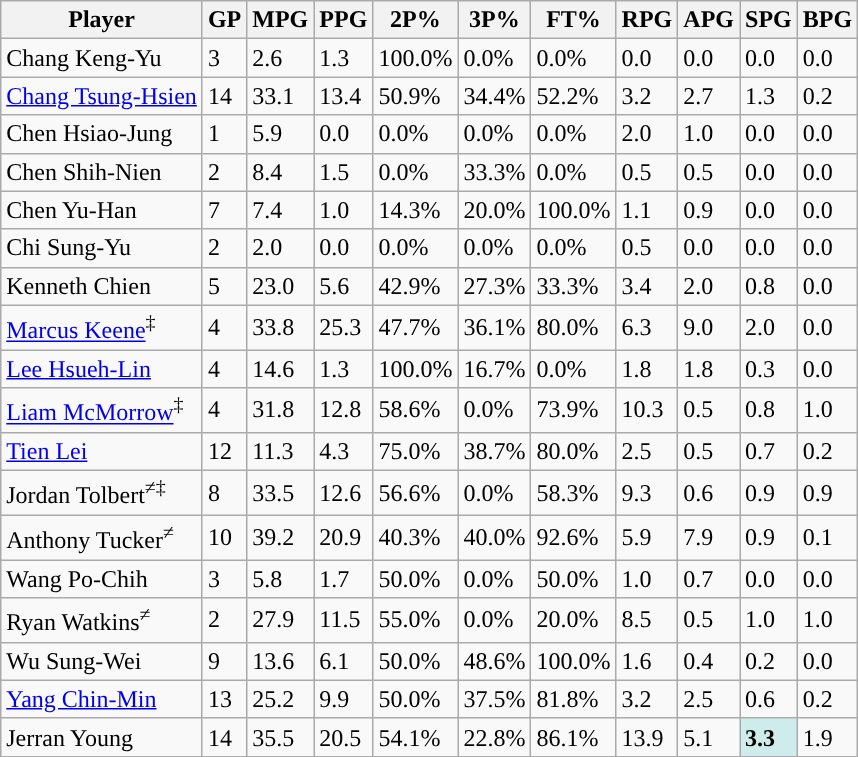<table class="wikitable">
<tr>
<th>Player</th>
<th>GP</th>
<th>MPG</th>
<th>PPG</th>
<th>2P%</th>
<th>3P%</th>
<th>FT%</th>
<th>RPG</th>
<th>APG</th>
<th>SPG</th>
<th>BPG</th>
</tr>
<tr>
<td>Chang Keng-Yu</td>
<td>3</td>
<td>2.6</td>
<td>1.3</td>
<td>100.0%</td>
<td>0.0%</td>
<td>0.0%</td>
<td>0.0</td>
<td>0.0</td>
<td>0.0</td>
<td>0.0</td>
</tr>
<tr>
<td><a href='#'>Chang Tsung-Hsien</a></td>
<td>14</td>
<td>33.1</td>
<td>13.4</td>
<td>50.9%</td>
<td>34.4%</td>
<td>52.2%</td>
<td>3.2</td>
<td>2.7</td>
<td>1.3</td>
<td>0.2</td>
</tr>
<tr>
<td>Chen Hsiao-Jung</td>
<td>1</td>
<td>5.9</td>
<td>0.0</td>
<td>0.0%</td>
<td>0.0%</td>
<td>0.0%</td>
<td>2.0</td>
<td>1.0</td>
<td>0.0</td>
<td>0.0</td>
</tr>
<tr>
<td>Chen Shih-Nien</td>
<td>2</td>
<td>8.4</td>
<td>1.5</td>
<td>0.0%</td>
<td>33.3%</td>
<td>0.0%</td>
<td>0.5</td>
<td>0.5</td>
<td>0.0</td>
<td>0.0</td>
</tr>
<tr>
<td>Chen Yu-Han</td>
<td>7</td>
<td>7.4</td>
<td>1.0</td>
<td>14.3%</td>
<td>20.0%</td>
<td>100.0%</td>
<td>1.1</td>
<td>0.9</td>
<td>0.0</td>
<td>0.0</td>
</tr>
<tr>
<td>Chi Sung-Yu</td>
<td>2</td>
<td>2.0</td>
<td>0.0</td>
<td>0.0%</td>
<td>0.0%</td>
<td>0.0%</td>
<td>0.5</td>
<td>0.0</td>
<td>0.0</td>
<td>0.0</td>
</tr>
<tr>
<td>Kenneth Chien</td>
<td>5</td>
<td>23.0</td>
<td>5.6</td>
<td>42.9%</td>
<td>27.3%</td>
<td>33.3%</td>
<td>3.4</td>
<td>2.0</td>
<td>0.8</td>
<td>0.0</td>
</tr>
<tr>
<td><a href='#'>Marcus Keene</a><sup>‡</sup></td>
<td>4</td>
<td>33.8</td>
<td>25.3</td>
<td>47.7%</td>
<td>36.1%</td>
<td>80.0%</td>
<td>6.3</td>
<td>9.0</td>
<td>2.0</td>
<td>0.0</td>
</tr>
<tr>
<td><a href='#'>Lee Hsueh-Lin</a></td>
<td>4</td>
<td>14.6</td>
<td>1.3</td>
<td>100.0%</td>
<td>16.7%</td>
<td>0.0%</td>
<td>1.8</td>
<td>1.8</td>
<td>0.3</td>
<td>0.0</td>
</tr>
<tr>
<td><a href='#'>Liam McMorrow</a><sup>‡</sup></td>
<td>4</td>
<td>31.8</td>
<td>12.8</td>
<td>58.6%</td>
<td>0.0%</td>
<td>73.9%</td>
<td>10.3</td>
<td>0.5</td>
<td>0.8</td>
<td>1.0</td>
</tr>
<tr>
<td><a href='#'>Tien Lei</a></td>
<td>12</td>
<td>11.3</td>
<td>4.3</td>
<td>75.0%</td>
<td>38.7%</td>
<td>80.0%</td>
<td>2.5</td>
<td>0.5</td>
<td>0.7</td>
<td>0.2</td>
</tr>
<tr>
<td>Jordan Tolbert<sup>≠‡</sup></td>
<td>8</td>
<td>33.5</td>
<td>12.6</td>
<td>56.6%</td>
<td>0.0%</td>
<td>58.3%</td>
<td>9.3</td>
<td>0.6</td>
<td>0.9</td>
<td>0.9</td>
</tr>
<tr>
<td>Anthony Tucker<sup>≠</sup></td>
<td>10</td>
<td>39.2</td>
<td>20.9</td>
<td>40.3%</td>
<td>40.0%</td>
<td>92.6%</td>
<td>5.9</td>
<td>7.9</td>
<td>0.9</td>
<td>0.1</td>
</tr>
<tr>
<td>Wang Po-Chih</td>
<td>3</td>
<td>5.8</td>
<td>1.7</td>
<td>50.0%</td>
<td>0.0%</td>
<td>50.0%</td>
<td>1.0</td>
<td>0.7</td>
<td>0.0</td>
<td>0.0</td>
</tr>
<tr>
<td>Ryan Watkins<sup>≠</sup></td>
<td>2</td>
<td>27.9</td>
<td>11.5</td>
<td>55.0%</td>
<td>0.0%</td>
<td>20.0%</td>
<td>8.5</td>
<td>0.5</td>
<td>1.0</td>
<td>1.0</td>
</tr>
<tr>
<td>Wu Sung-Wei</td>
<td>9</td>
<td>13.6</td>
<td>6.1</td>
<td>50.0%</td>
<td>48.6%</td>
<td>100.0%</td>
<td>1.6</td>
<td>0.4</td>
<td>0.2</td>
<td>0.0</td>
</tr>
<tr>
<td><a href='#'>Yang Chin-Min</a></td>
<td>13</td>
<td>25.2</td>
<td>9.9</td>
<td>50.0%</td>
<td>37.5%</td>
<td>81.8%</td>
<td>3.2</td>
<td>2.5</td>
<td>0.6</td>
<td>0.2</td>
</tr>
<tr>
<td>Jerran Young</td>
<td>14</td>
<td>35.5</td>
<td>20.5</td>
<td>54.1%</td>
<td>22.8%</td>
<td>86.1%</td>
<td>13.9</td>
<td>5.1</td>
<td style="background-color: #CFECEC"><strong>3.3</strong></td>
<td>1.9</td>
</tr>
<tr>
</tr>
</table>
